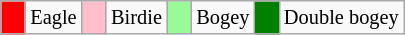<table class="wikitable" span = 50 style="font-size:85%">
<tr>
<td style="background: Red;" width=10></td>
<td>Eagle</td>
<td style="background: Pink;" width=10></td>
<td>Birdie</td>
<td style="background: PaleGreen;" width=10></td>
<td>Bogey</td>
<td style="background: Green;" width=10></td>
<td>Double bogey</td>
</tr>
</table>
